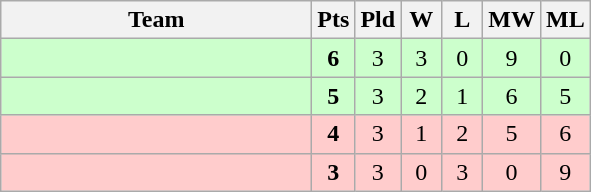<table class="wikitable" style="text-align:center">
<tr>
<th width=200>Team</th>
<th width=20>Pts</th>
<th width=20>Pld</th>
<th width=20>W</th>
<th width=20>L</th>
<th width=20>MW</th>
<th width=20>ML</th>
</tr>
<tr bgcolor="#ccffcc">
<td style="text-align:left;"></td>
<td><strong>6</strong></td>
<td>3</td>
<td>3</td>
<td>0</td>
<td>9</td>
<td>0</td>
</tr>
<tr bgcolor="#ccffcc">
<td style="text-align:left;"></td>
<td><strong>5</strong></td>
<td>3</td>
<td>2</td>
<td>1</td>
<td>6</td>
<td>5</td>
</tr>
<tr bgcolor="#ffcccc">
<td style="text-align:left;"></td>
<td><strong>4</strong></td>
<td>3</td>
<td>1</td>
<td>2</td>
<td>5</td>
<td>6</td>
</tr>
<tr bgcolor="#ffcccc">
<td style="text-align:left;"></td>
<td><strong>3</strong></td>
<td>3</td>
<td>0</td>
<td>3</td>
<td>0</td>
<td>9</td>
</tr>
</table>
